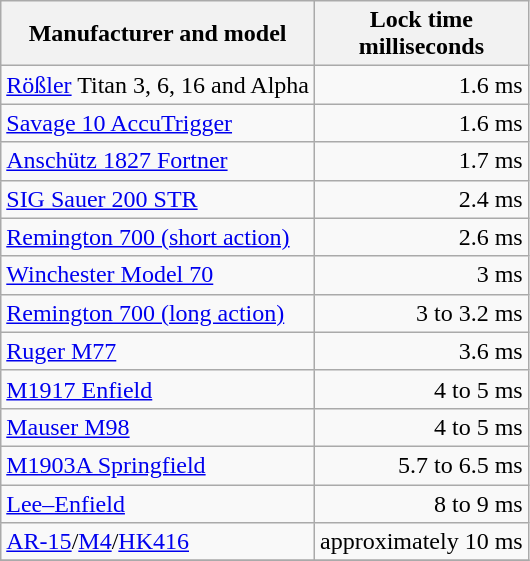<table class="wikitable sortable">
<tr>
<th>Manufacturer and model</th>
<th>Lock time<br>milliseconds</th>
</tr>
<tr>
<td><a href='#'>Rößler</a> Titan 3, 6, 16 and Alpha</td>
<td style="text-align: right;">1.6 ms</td>
</tr>
<tr>
<td><a href='#'>Savage 10 AccuTrigger</a></td>
<td style="text-align: right;">1.6 ms</td>
</tr>
<tr>
<td><a href='#'>Anschütz 1827 Fortner</a></td>
<td style="text-align: right;">1.7 ms</td>
</tr>
<tr>
<td><a href='#'>SIG Sauer 200 STR</a></td>
<td style="text-align: right;">2.4 ms</td>
</tr>
<tr>
<td><a href='#'>Remington 700 (short action)</a></td>
<td style="text-align: right;">2.6 ms</td>
</tr>
<tr>
<td><a href='#'>Winchester Model 70</a></td>
<td style="text-align: right;">3 ms</td>
</tr>
<tr>
<td><a href='#'>Remington 700 (long action)</a></td>
<td style="text-align: right;">3 to 3.2 ms</td>
</tr>
<tr>
<td><a href='#'>Ruger M77</a></td>
<td style="text-align: right;">3.6 ms</td>
</tr>
<tr>
<td><a href='#'>M1917 Enfield</a></td>
<td style="text-align: right;">4 to 5 ms</td>
</tr>
<tr>
<td><a href='#'>Mauser M98</a></td>
<td style="text-align: right;">4 to 5 ms</td>
</tr>
<tr>
<td><a href='#'>M1903A Springfield</a></td>
<td style="text-align: right;">5.7 to 6.5 ms</td>
</tr>
<tr>
<td><a href='#'>Lee–Enfield</a></td>
<td style="text-align: right;">8 to 9 ms</td>
</tr>
<tr>
<td><a href='#'>AR-15</a>/<a href='#'>M4</a>/<a href='#'>HK416</a></td>
<td style="text-align: right;">approximately 10 ms</td>
</tr>
<tr>
</tr>
</table>
